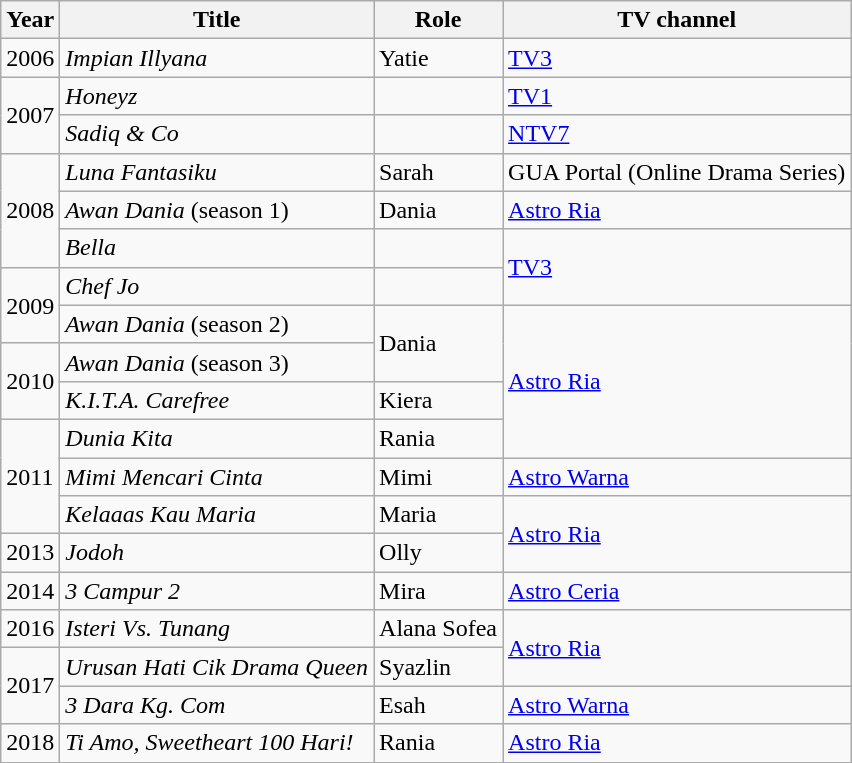<table class="wikitable">
<tr>
<th>Year</th>
<th>Title</th>
<th>Role</th>
<th>TV channel</th>
</tr>
<tr>
<td>2006</td>
<td><em>Impian Illyana</em></td>
<td>Yatie</td>
<td><a href='#'>TV3</a></td>
</tr>
<tr>
<td rowspan="2">2007</td>
<td><em>Honeyz</em></td>
<td></td>
<td><a href='#'>TV1</a></td>
</tr>
<tr>
<td><em>Sadiq & Co</em></td>
<td></td>
<td><a href='#'>NTV7</a></td>
</tr>
<tr>
<td rowspan="3">2008</td>
<td><em>Luna Fantasiku</em></td>
<td>Sarah</td>
<td>GUA Portal (Online Drama Series)</td>
</tr>
<tr>
<td><em>Awan Dania</em> (season 1)</td>
<td>Dania</td>
<td><a href='#'>Astro Ria</a></td>
</tr>
<tr>
<td><em>Bella</em></td>
<td></td>
<td rowspan="2"><a href='#'>TV3</a></td>
</tr>
<tr>
<td rowspan="2">2009</td>
<td><em>Chef Jo</em></td>
<td></td>
</tr>
<tr>
<td><em>Awan Dania</em> (season 2)</td>
<td rowspan="2">Dania</td>
<td rowspan="4"><a href='#'>Astro Ria</a></td>
</tr>
<tr>
<td rowspan="2">2010</td>
<td><em>Awan Dania</em> (season 3)</td>
</tr>
<tr>
<td><em>K.I.T.A. Carefree</em></td>
<td>Kiera</td>
</tr>
<tr>
<td rowspan="3">2011</td>
<td><em>Dunia Kita</em></td>
<td>Rania</td>
</tr>
<tr>
<td><em>Mimi Mencari Cinta</em></td>
<td>Mimi</td>
<td><a href='#'>Astro Warna</a></td>
</tr>
<tr>
<td><em>Kelaaas Kau Maria</em></td>
<td>Maria</td>
<td rowspan="2"><a href='#'>Astro Ria</a></td>
</tr>
<tr>
<td>2013</td>
<td><em>Jodoh</em></td>
<td>Olly</td>
</tr>
<tr>
<td>2014</td>
<td><em>3 Campur 2</em></td>
<td>Mira</td>
<td><a href='#'>Astro Ceria</a></td>
</tr>
<tr>
<td>2016</td>
<td><em>Isteri Vs. Tunang</em></td>
<td>Alana Sofea</td>
<td rowspan="2"><a href='#'>Astro Ria</a></td>
</tr>
<tr>
<td rowspan="2">2017</td>
<td><em>Urusan Hati Cik Drama Queen</em></td>
<td>Syazlin</td>
</tr>
<tr>
<td><em>3 Dara Kg. Com</em></td>
<td>Esah</td>
<td><a href='#'>Astro Warna</a></td>
</tr>
<tr>
<td>2018</td>
<td><em>Ti Amo, Sweetheart 100 Hari!</em></td>
<td>Rania</td>
<td><a href='#'>Astro Ria</a></td>
</tr>
<tr>
</tr>
</table>
